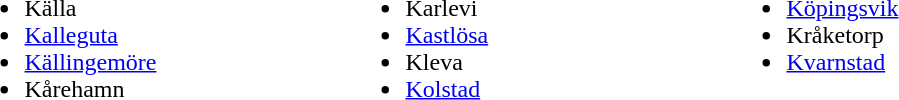<table class="" style="margin-bottom: 10px;">
<tr>
<td valign="top" width="250"><br><ul><li>Källa</li><li><a href='#'>Kalleguta</a></li><li><a href='#'>Källingemöre</a></li><li>Kårehamn</li></ul></td>
<td valign="top" width="250"><br><ul><li>Karlevi</li><li><a href='#'>Kastlösa</a></li><li>Kleva</li><li><a href='#'>Kolstad</a></li></ul></td>
<td valign="top" width="250"><br><ul><li><a href='#'>Köpingsvik</a></li><li>Kråketorp</li><li><a href='#'>Kvarnstad</a></li></ul></td>
</tr>
</table>
